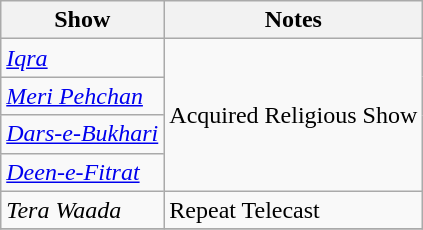<table class="wikitable">
<tr>
<th>Show</th>
<th>Notes</th>
</tr>
<tr>
<td><em><a href='#'>Iqra</a></em></td>
<td rowspan="4">Acquired Religious Show</td>
</tr>
<tr>
<td><em><a href='#'>Meri Pehchan</a></em></td>
</tr>
<tr>
<td><em><a href='#'>Dars-e-Bukhari</a></em></td>
</tr>
<tr>
<td><em><a href='#'>Deen-e-Fitrat</a></em></td>
</tr>
<tr>
<td><em>Tera Waada</em></td>
<td>Repeat Telecast</td>
</tr>
<tr>
</tr>
</table>
